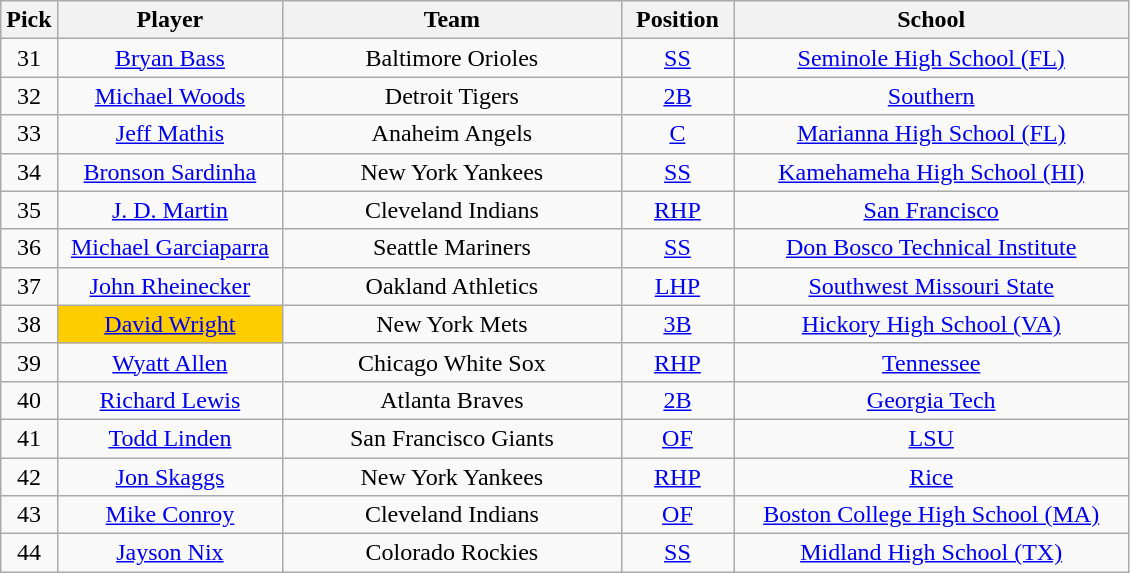<table class="wikitable" style="text-align:center">
<tr>
<th style="width:5%;">Pick</th>
<th style="width:20%;">Player</th>
<th style="width:30%;">Team</th>
<th style="width:10%;">Position</th>
<th style="width:35%;">School</th>
</tr>
<tr>
<td>31</td>
<td><a href='#'>Bryan Bass</a></td>
<td>Baltimore Orioles</td>
<td><a href='#'>SS</a></td>
<td><a href='#'>Seminole High School (FL)</a></td>
</tr>
<tr>
<td>32</td>
<td><a href='#'>Michael Woods</a></td>
<td>Detroit Tigers</td>
<td><a href='#'>2B</a></td>
<td><a href='#'>Southern</a></td>
</tr>
<tr>
<td>33</td>
<td><a href='#'>Jeff Mathis</a></td>
<td>Anaheim Angels</td>
<td><a href='#'>C</a></td>
<td><a href='#'>Marianna High School (FL)</a></td>
</tr>
<tr>
<td>34</td>
<td><a href='#'>Bronson Sardinha</a></td>
<td>New York Yankees</td>
<td><a href='#'>SS</a></td>
<td><a href='#'>Kamehameha High School (HI)</a></td>
</tr>
<tr>
<td>35</td>
<td><a href='#'>J. D. Martin</a></td>
<td>Cleveland Indians</td>
<td><a href='#'>RHP</a></td>
<td><a href='#'>San Francisco</a></td>
</tr>
<tr>
<td>36</td>
<td><a href='#'>Michael Garciaparra</a></td>
<td>Seattle Mariners</td>
<td><a href='#'>SS</a></td>
<td><a href='#'>Don Bosco Technical Institute</a></td>
</tr>
<tr>
<td>37</td>
<td><a href='#'>John Rheinecker</a></td>
<td>Oakland Athletics</td>
<td><a href='#'>LHP</a></td>
<td><a href='#'>Southwest Missouri State</a></td>
</tr>
<tr>
<td>38</td>
<td style="background:#fc0;"><a href='#'>David Wright</a></td>
<td>New York Mets</td>
<td><a href='#'>3B</a></td>
<td><a href='#'>Hickory High School (VA)</a></td>
</tr>
<tr>
<td>39</td>
<td><a href='#'>Wyatt Allen</a></td>
<td>Chicago White Sox</td>
<td><a href='#'>RHP</a></td>
<td><a href='#'>Tennessee</a></td>
</tr>
<tr>
<td>40</td>
<td><a href='#'>Richard Lewis</a></td>
<td>Atlanta Braves</td>
<td><a href='#'>2B</a></td>
<td><a href='#'>Georgia Tech</a></td>
</tr>
<tr>
<td>41</td>
<td><a href='#'>Todd Linden</a></td>
<td>San Francisco Giants</td>
<td><a href='#'>OF</a></td>
<td><a href='#'>LSU</a></td>
</tr>
<tr>
<td>42</td>
<td><a href='#'>Jon Skaggs</a></td>
<td>New York Yankees</td>
<td><a href='#'>RHP</a></td>
<td><a href='#'>Rice</a></td>
</tr>
<tr>
<td>43</td>
<td><a href='#'>Mike Conroy</a></td>
<td>Cleveland Indians</td>
<td><a href='#'>OF</a></td>
<td><a href='#'>Boston College High School (MA)</a></td>
</tr>
<tr>
<td>44</td>
<td><a href='#'>Jayson Nix</a></td>
<td>Colorado Rockies</td>
<td><a href='#'>SS</a></td>
<td><a href='#'>Midland High School (TX)</a></td>
</tr>
</table>
